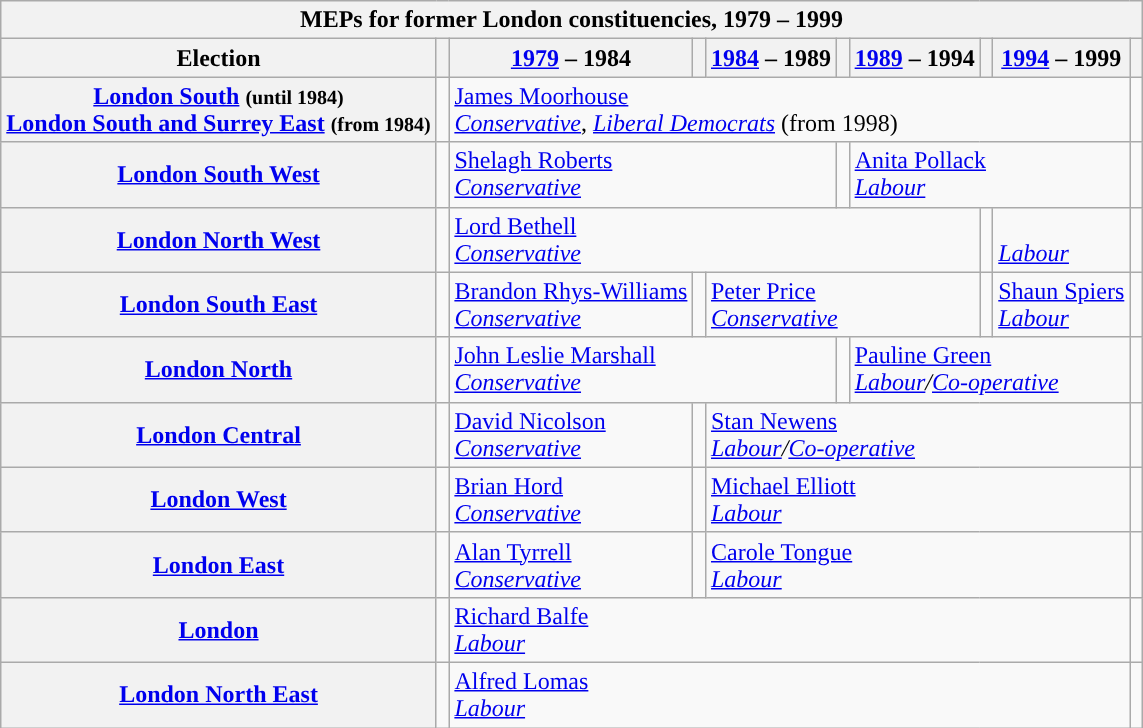<table class="wikitable">
<tr>
<th colspan = 10>MEPs for former London constituencies, 1979 – 1999</th>
</tr>
<tr>
<th>Election</th>
<th style="width:1px;"></th>
<th><a href='#'>1979</a> – 1984</th>
<th style="width:1px;"></th>
<th><a href='#'>1984</a> – 1989</th>
<th style="width:1px;"></th>
<th><a href='#'>1989</a> – 1994</th>
<th style="width:1px;"></th>
<th><a href='#'>1994</a> – 1999</th>
<th style="width:1px;"></th>
</tr>
<tr>
<th><a href='#'>London South</a> <small>(until 1984)</small><br><a href='#'>London South and Surrey East</a> <small>(from 1984)</small></th>
<td width=1px style="background-color: "></td>
<td colspan = 7><a href='#'>James Moorhouse</a><br><em><a href='#'>Conservative</a></em>, <em><a href='#'>Liberal Democrats</a></em> (from 1998)</td>
<td width=1px style="background-color: "></td>
</tr>
<tr>
<th><a href='#'>London South West</a></th>
<td width=1px style="background-color: "></td>
<td colspan = 3><a href='#'>Shelagh Roberts</a><br><em><a href='#'>Conservative</a></em></td>
<td width=1px style="background-color: "></td>
<td colspan = 3><a href='#'>Anita Pollack</a><br><em><a href='#'>Labour</a></em></td>
<td width=1px style="background-color: "></td>
</tr>
<tr>
<th><a href='#'>London North West</a></th>
<td width=1px style="background-color: "></td>
<td colspan = 5><a href='#'>Lord Bethell</a><br><em><a href='#'>Conservative</a></em></td>
<td width=1px style="background-color: "></td>
<td><br><em><a href='#'>Labour</a></em></td>
<td width=1px style="background-color: "></td>
</tr>
<tr>
<th><a href='#'>London South East</a></th>
<td width=1px style="background-color: "></td>
<td><a href='#'>Brandon Rhys-Williams</a><br><em><a href='#'>Conservative</a></em></td>
<td width=1px style="background-color: "></td>
<td colspan = 3><a href='#'>Peter Price</a><br><em><a href='#'>Conservative</a></em></td>
<td width=1px style="background-color: "></td>
<td><a href='#'>Shaun Spiers</a><br><em><a href='#'>Labour</a></em></td>
<td width=1px style="background-color: "></td>
</tr>
<tr>
<th><a href='#'>London North</a></th>
<td width=1px style="background-color: "></td>
<td colspan = 3><a href='#'>John Leslie Marshall</a><br><em><a href='#'>Conservative</a></em></td>
<td width=1px style="background-color: "></td>
<td colspan = 3><a href='#'>Pauline Green</a><br><em><a href='#'>Labour</a>/<a href='#'>Co-operative</a></em></td>
<td width=1px style="background-color: "></td>
</tr>
<tr>
<th><a href='#'>London Central</a></th>
<td width=1px style="background-color: "></td>
<td><a href='#'>David Nicolson</a><br><em><a href='#'>Conservative</a></em></td>
<td width=1px style="background-color: "></td>
<td colspan = 5><a href='#'>Stan Newens</a><br><em><a href='#'>Labour</a>/<a href='#'>Co-operative</a></em></td>
<td width=1px style="background-color: "></td>
</tr>
<tr>
<th><a href='#'>London West</a></th>
<td width=1px style="background-color: "></td>
<td><a href='#'>Brian Hord</a><br><em><a href='#'>Conservative</a></em></td>
<td width=1px style="background-color: "></td>
<td colspan = 5><a href='#'>Michael Elliott</a><br><em><a href='#'>Labour</a></em></td>
<td width=1px style="background-color: "></td>
</tr>
<tr>
<th><a href='#'>London East</a></th>
<td width=1px style="background-color: "></td>
<td><a href='#'>Alan Tyrrell</a><br><em><a href='#'>Conservative</a></em></td>
<td width=1px style="background-color: "></td>
<td colspan = 5><a href='#'>Carole Tongue</a><br><em><a href='#'>Labour</a></em></td>
<td width=1px style="background-color: "></td>
</tr>
<tr>
<th><a href='#'>London </a></th>
<td width=1px style="background-color: "></td>
<td colspan = 7><a href='#'>Richard Balfe</a><br><em><a href='#'>Labour</a></em></td>
<td width=1px style="background-color: "></td>
</tr>
<tr>
<th><a href='#'>London North East</a></th>
<td width=1px style="background-color: "></td>
<td colspan = 7><a href='#'>Alfred Lomas</a><br><em><a href='#'>Labour</a></em></td>
<td width=1px style="background-color: "></td>
</tr>
</table>
